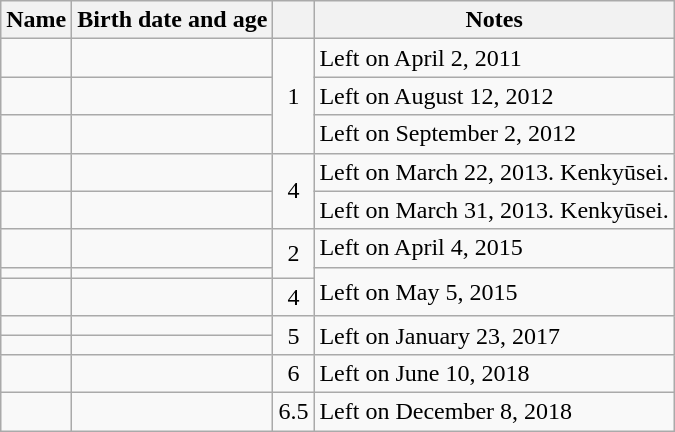<table class="wikitable unsortable" style="font-size:100%; margin-right:0px;">
<tr style="white-space:nowrap;">
<th>Name</th>
<th>Birth date and age</th>
<th></th>
<th>Notes</th>
</tr>
<tr>
<td></td>
<td></td>
<td align="center" rowspan="3">1</td>
<td>Left on April 2, 2011</td>
</tr>
<tr>
<td></td>
<td></td>
<td>Left on August 12, 2012</td>
</tr>
<tr>
<td></td>
<td></td>
<td>Left on September 2, 2012</td>
</tr>
<tr>
<td></td>
<td></td>
<td align="center" rowspan="2">4</td>
<td>Left on March 22, 2013. Kenkyūsei.</td>
</tr>
<tr>
<td></td>
<td></td>
<td>Left on March 31, 2013. Kenkyūsei.</td>
</tr>
<tr>
<td></td>
<td></td>
<td align="center" rowspan="2">2</td>
<td>Left on April 4, 2015</td>
</tr>
<tr>
<td></td>
<td></td>
<td rowspan="2">Left on May 5, 2015</td>
</tr>
<tr>
<td></td>
<td></td>
<td align="center">4</td>
</tr>
<tr>
<td></td>
<td></td>
<td align="center" rowspan="2">5</td>
<td rowspan="2">Left on January 23, 2017</td>
</tr>
<tr>
<td></td>
<td></td>
</tr>
<tr>
<td></td>
<td></td>
<td align="center">6</td>
<td>Left on June 10, 2018</td>
</tr>
<tr>
<td></td>
<td></td>
<td align="center">6.5</td>
<td>Left on December 8, 2018</td>
</tr>
</table>
